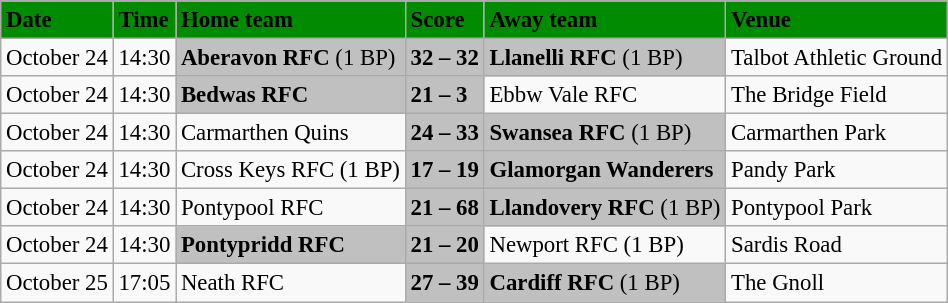<table class="wikitable" style="margin:0.5em auto; font-size:95%">
<tr bgcolor="#008B00">
<td><strong>Date</strong></td>
<td><strong>Time</strong></td>
<td><strong>Home team</strong></td>
<td><strong>Score</strong></td>
<td><strong>Away team</strong></td>
<td><strong>Venue</strong></td>
</tr>
<tr>
<td>October 24</td>
<td>14:30</td>
<td bgcolor="silver"><strong>Aberavon RFC</strong> (1 BP)</td>
<td bgcolor="silver"><strong>32 – 32</strong></td>
<td bgcolor="silver"><strong>Llanelli RFC</strong> (1 BP)</td>
<td>Talbot Athletic Ground</td>
</tr>
<tr>
<td>October 24</td>
<td>14:30</td>
<td bgcolor="silver"><strong>Bedwas RFC</strong></td>
<td bgcolor="silver"><strong>21 – 3</strong></td>
<td>Ebbw Vale RFC</td>
<td>The Bridge Field</td>
</tr>
<tr>
<td>October 24</td>
<td>14:30</td>
<td>Carmarthen Quins</td>
<td bgcolor="silver"><strong>24 – 33</strong></td>
<td bgcolor="silver"><strong>Swansea RFC</strong> (1 BP)</td>
<td>Carmarthen Park</td>
</tr>
<tr>
<td>October 24</td>
<td>14:30</td>
<td>Cross Keys RFC (1 BP)</td>
<td bgcolor="silver"><strong>17 – 19</strong></td>
<td bgcolor="silver"><strong>Glamorgan Wanderers</strong></td>
<td>Pandy Park</td>
</tr>
<tr>
<td>October 24</td>
<td>14:30</td>
<td>Pontypool RFC</td>
<td bgcolor="silver"><strong>21 – 68</strong></td>
<td bgcolor="silver"><strong>Llandovery RFC</strong> (1 BP)</td>
<td>Pontypool Park</td>
</tr>
<tr>
<td>October 24</td>
<td>14:30</td>
<td bgcolor="silver"><strong>Pontypridd RFC</strong></td>
<td bgcolor="silver"><strong>21 – 20</strong></td>
<td>Newport RFC (1 BP)</td>
<td>Sardis Road</td>
</tr>
<tr>
<td>October 25</td>
<td>17:05</td>
<td>Neath RFC</td>
<td bgcolor="silver"><strong>27 – 39</strong></td>
<td bgcolor="silver"><strong>Cardiff RFC</strong> (1 BP)</td>
<td>The Gnoll</td>
</tr>
</table>
